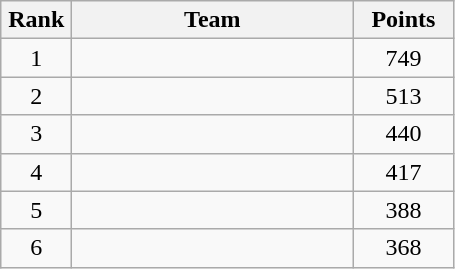<table class="wikitable" style="text-align:center;">
<tr>
<th width=40>Rank</th>
<th width=180>Team</th>
<th width=60>Points</th>
</tr>
<tr>
<td>1</td>
<td align=left></td>
<td>749</td>
</tr>
<tr>
<td>2</td>
<td align=left></td>
<td>513</td>
</tr>
<tr>
<td>3</td>
<td align=left></td>
<td>440</td>
</tr>
<tr>
<td>4</td>
<td align=left></td>
<td>417</td>
</tr>
<tr>
<td>5</td>
<td align=left></td>
<td>388</td>
</tr>
<tr>
<td>6</td>
<td align=left></td>
<td>368</td>
</tr>
</table>
